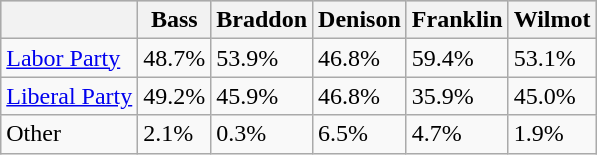<table class="wikitable">
<tr style="background:#ccc;">
<th></th>
<th>Bass</th>
<th>Braddon</th>
<th>Denison</th>
<th>Franklin</th>
<th>Wilmot</th>
</tr>
<tr>
<td><a href='#'>Labor Party</a></td>
<td>48.7%</td>
<td>53.9%</td>
<td>46.8%</td>
<td>59.4%</td>
<td>53.1%</td>
</tr>
<tr>
<td><a href='#'>Liberal Party</a></td>
<td>49.2%</td>
<td>45.9%</td>
<td>46.8%</td>
<td>35.9%</td>
<td>45.0%</td>
</tr>
<tr>
<td>Other</td>
<td>2.1%</td>
<td>0.3%</td>
<td>6.5%</td>
<td>4.7%</td>
<td>1.9%</td>
</tr>
</table>
